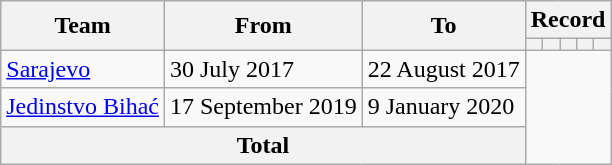<table class=wikitable style=text-align:center>
<tr>
<th rowspan=2>Team</th>
<th rowspan=2>From</th>
<th rowspan=2>To</th>
<th colspan=5>Record</th>
</tr>
<tr>
<th></th>
<th></th>
<th></th>
<th></th>
<th></th>
</tr>
<tr>
<td align=left><a href='#'>Sarajevo</a></td>
<td align=left>30 July 2017</td>
<td align=left>22 August 2017<br></td>
</tr>
<tr>
<td align=left><a href='#'>Jedinstvo Bihać</a></td>
<td align=left>17 September 2019</td>
<td align=left>9 January 2020<br></td>
</tr>
<tr>
<th colspan=3>Total<br></th>
</tr>
</table>
